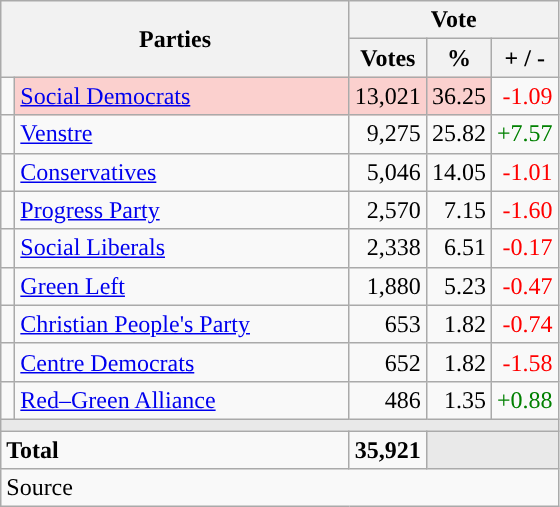<table class="wikitable" style="text-align:right;">
<tr>
<th style="text-align:centre;" rowspan="2" colspan="2" width="225">Parties</th>
<th colspan="3">Vote</th>
</tr>
<tr>
<th width="15">Votes</th>
<th width="15">%</th>
<th width="15">+ / -</th>
</tr>
<tr>
<td width="2" style="color:inherit;background:"></td>
<td bgcolor=#fbd0ce  align="left"><a href='#'>Social Democrats</a></td>
<td bgcolor=#fbd0ce>13,021</td>
<td bgcolor=#fbd0ce>36.25</td>
<td style=color:red;>-1.09</td>
</tr>
<tr>
<td width="2" style="color:inherit;background:"></td>
<td align="left"><a href='#'>Venstre</a></td>
<td>9,275</td>
<td>25.82</td>
<td style=color:green;>+7.57</td>
</tr>
<tr>
<td width="2" style="color:inherit;background:"></td>
<td align="left"><a href='#'>Conservatives</a></td>
<td>5,046</td>
<td>14.05</td>
<td style=color:red;>-1.01</td>
</tr>
<tr>
<td width="2" style="color:inherit;background:"></td>
<td align="left"><a href='#'>Progress Party</a></td>
<td>2,570</td>
<td>7.15</td>
<td style=color:red;>-1.60</td>
</tr>
<tr>
<td width="2" style="color:inherit;background:"></td>
<td align="left"><a href='#'>Social Liberals</a></td>
<td>2,338</td>
<td>6.51</td>
<td style=color:red;>-0.17</td>
</tr>
<tr>
<td width="2" style="color:inherit;background:"></td>
<td align="left"><a href='#'>Green Left</a></td>
<td>1,880</td>
<td>5.23</td>
<td style=color:red;>-0.47</td>
</tr>
<tr>
<td width="2" style="color:inherit;background:"></td>
<td align="left"><a href='#'>Christian People's Party</a></td>
<td>653</td>
<td>1.82</td>
<td style=color:red;>-0.74</td>
</tr>
<tr>
<td width="2" style="color:inherit;background:"></td>
<td align="left"><a href='#'>Centre Democrats</a></td>
<td>652</td>
<td>1.82</td>
<td style=color:red;>-1.58</td>
</tr>
<tr>
<td width="2" style="color:inherit;background:"></td>
<td align="left"><a href='#'>Red–Green Alliance</a></td>
<td>486</td>
<td>1.35</td>
<td style=color:green;>+0.88</td>
</tr>
<tr>
<td colspan="7" bgcolor="#E9E9E9"></td>
</tr>
<tr>
<td align="left" colspan="2"><strong>Total</strong></td>
<td><strong>35,921</strong></td>
<td bgcolor="#E9E9E9" colspan="2"></td>
</tr>
<tr>
<td align="left" colspan="6">Source</td>
</tr>
</table>
